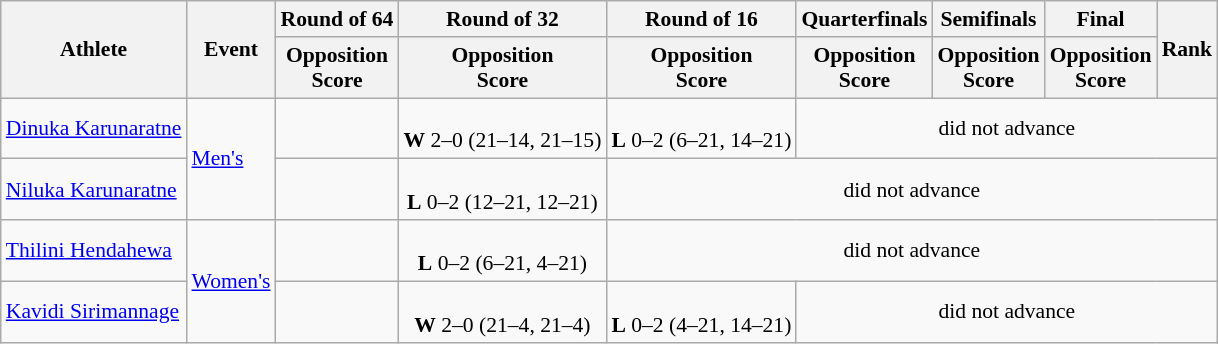<table class=wikitable style="font-size:90%">
<tr>
<th rowspan="2">Athlete</th>
<th rowspan="2">Event</th>
<th>Round of 64</th>
<th>Round of 32</th>
<th>Round of 16</th>
<th>Quarterfinals</th>
<th>Semifinals</th>
<th>Final</th>
<th rowspan=2>Rank</th>
</tr>
<tr>
<th>Opposition<br>Score</th>
<th>Opposition<br>Score</th>
<th>Opposition<br>Score</th>
<th>Opposition<br>Score</th>
<th>Opposition<br>Score</th>
<th>Opposition<br>Score</th>
</tr>
<tr align=center>
<td align=left><a href='#'>Dinuka Karunaratne</a></td>
<td align=left rowspan=2><a href='#'>Men's</a></td>
<td></td>
<td><br><strong>W</strong> 2–0 (21–14, 21–15)</td>
<td><br><strong>L</strong> 0–2 (6–21, 14–21)</td>
<td colspan=4>did not advance</td>
</tr>
<tr align=center>
<td align=left><a href='#'>Niluka Karunaratne</a></td>
<td></td>
<td><br><strong>L</strong> 0–2 (12–21, 12–21)</td>
<td colspan=5>did not advance</td>
</tr>
<tr align=center>
<td align=left><a href='#'>Thilini Hendahewa</a></td>
<td align=left rowspan=2><a href='#'>Women's</a></td>
<td></td>
<td><br><strong>L</strong> 0–2 (6–21, 4–21)</td>
<td colspan=5>did not advance</td>
</tr>
<tr align=center>
<td align=left><a href='#'>Kavidi Sirimannage</a></td>
<td></td>
<td><br><strong>W</strong> 2–0 (21–4, 21–4)</td>
<td><br><strong>L</strong> 0–2 (4–21, 14–21)</td>
<td colspan=4>did not advance</td>
</tr>
</table>
